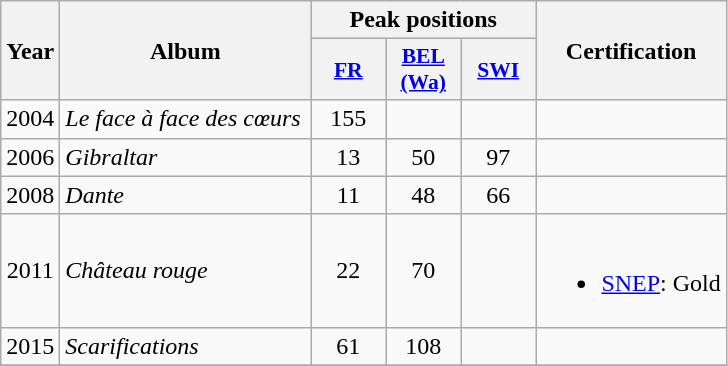<table class="wikitable">
<tr>
<th align="center" rowspan="2" width="10">Year</th>
<th align="center" rowspan="2" width="160">Album</th>
<th align="center" colspan="3" width="20">Peak positions</th>
<th align="center" rowspan="2" width="120">Certification</th>
</tr>
<tr>
<th scope="col" style="width:3em;font-size:90%;"><a href='#'>FR</a><br></th>
<th scope="col" style="width:3em;font-size:90%;"><a href='#'>BEL<br>(Wa)</a></th>
<th scope="col" style="width:3em;font-size:90%;"><a href='#'>SWI</a></th>
</tr>
<tr>
<td style="text-align:center;">2004</td>
<td><em>Le face à face des cœurs</em></td>
<td style="text-align:center;">155</td>
<td style="text-align:center;"></td>
<td style="text-align:center;"></td>
<td style="text-align:center;"></td>
</tr>
<tr>
<td style="text-align:center;">2006</td>
<td><em>Gibraltar</em></td>
<td style="text-align:center;">13</td>
<td style="text-align:center;">50</td>
<td style="text-align:center;">97</td>
<td style="text-align:center;"></td>
</tr>
<tr>
<td style="text-align:center;">2008</td>
<td><em>Dante</em></td>
<td style="text-align:center;">11</td>
<td style="text-align:center;">48</td>
<td style="text-align:center;">66</td>
<td style="text-align:center;"></td>
</tr>
<tr>
<td style="text-align:center;">2011</td>
<td><em>Château rouge</em></td>
<td style="text-align:center;">22</td>
<td style="text-align:center;">70</td>
<td style="text-align:center;"></td>
<td style="text-align:center;"><br><ul><li><a href='#'>SNEP</a>: Gold</li></ul></td>
</tr>
<tr>
<td style="text-align:center;">2015</td>
<td><em>Scarifications</em></td>
<td style="text-align:center;">61</td>
<td style="text-align:center;">108</td>
<td style="text-align:center;"></td>
<td style="text-align:center;"></td>
</tr>
<tr>
</tr>
</table>
